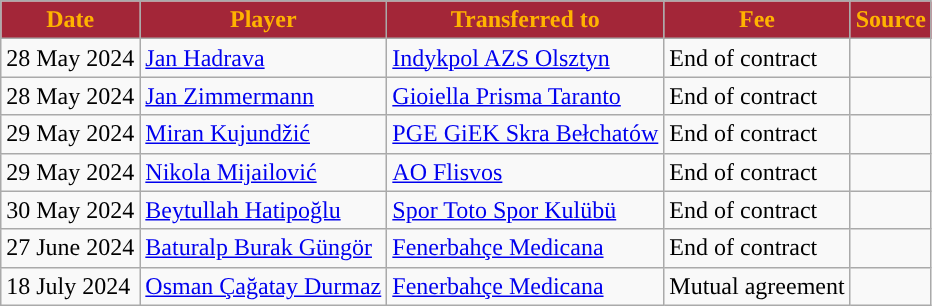<table class="wikitable plainrowheaders sortable">
<tr>
<th style="background:#A32638; color:#FFB300; ">Date</th>
<th style="background:#A32638; color:#FFB300; ">Player</th>
<th style="background:#A32638; color:#FFB300; ">Transferred to</th>
<th style="background:#A32638; color:#FFB300; ">Fee</th>
<th style="background:#A32638; color:#FFB300; ">Source</th>
</tr>
<tr>
<td>28 May 2024</td>
<td align=left> <a href='#'>Jan Hadrava</a></td>
<td align=left> <a href='#'>Indykpol AZS Olsztyn</a></td>
<td>End of contract</td>
<td></td>
</tr>
<tr>
<td>28 May 2024</td>
<td align=left> <a href='#'>Jan Zimmermann</a></td>
<td align=left> <a href='#'>Gioiella Prisma Taranto</a></td>
<td>End of contract</td>
<td></td>
</tr>
<tr>
<td>29 May 2024</td>
<td align=left> <a href='#'>Miran Kujundžić</a></td>
<td align=left> <a href='#'>PGE GiEK Skra Bełchatów</a></td>
<td>End of contract</td>
<td></td>
</tr>
<tr>
<td>29 May 2024</td>
<td align=left> <a href='#'>Nikola Mijailović</a></td>
<td align=left> <a href='#'>AO Flisvos</a></td>
<td>End of contract</td>
<td></td>
</tr>
<tr>
<td>30 May 2024</td>
<td align=left> <a href='#'>Beytullah Hatipoğlu</a></td>
<td align=left> <a href='#'>Spor Toto Spor Kulübü</a></td>
<td>End of contract</td>
<td></td>
</tr>
<tr>
<td>27 June 2024</td>
<td align=left> <a href='#'>Baturalp Burak Güngör</a></td>
<td align=left> <a href='#'>Fenerbahçe Medicana</a></td>
<td>End of contract</td>
<td></td>
</tr>
<tr>
<td>18 July 2024</td>
<td align=left> <a href='#'>Osman Çağatay Durmaz</a></td>
<td align=left> <a href='#'>Fenerbahçe Medicana</a></td>
<td>Mutual agreement</td>
<td></td>
</tr>
</table>
